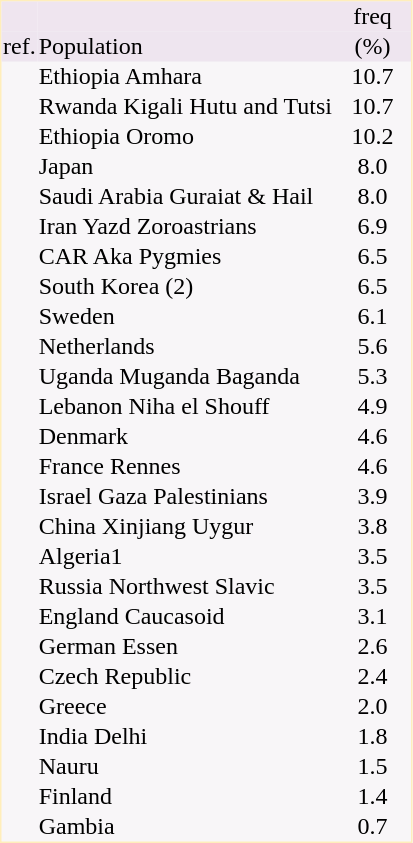<table border="0" cellspacing="0" cellpadding="1" align="left" style="text-align:center; margin-right: 2em;  border:1px #ffeebb solid; background:#f8f6f8; ">
<tr style="background:#efe5ef">
<td></td>
<td></td>
<td>freq</td>
</tr>
<tr style="background:#eee5ef">
<td>ref.</td>
<td align="left">Population</td>
<td style="width:50px">(%)</td>
</tr>
<tr>
<td></td>
<td align="left">Ethiopia Amhara</td>
<td>10.7</td>
</tr>
<tr>
<td></td>
<td align="left">Rwanda Kigali Hutu and Tutsi</td>
<td>10.7</td>
</tr>
<tr>
<td></td>
<td align="left">Ethiopia Oromo</td>
<td>10.2</td>
</tr>
<tr>
<td></td>
<td align="left">Japan</td>
<td>8.0</td>
</tr>
<tr>
<td></td>
<td align="left">Saudi Arabia Guraiat & Hail</td>
<td>8.0</td>
</tr>
<tr>
<td></td>
<td align="left">Iran Yazd Zoroastrians</td>
<td>6.9</td>
</tr>
<tr>
<td></td>
<td align="left">CAR Aka Pygmies</td>
<td>6.5</td>
</tr>
<tr>
<td></td>
<td align="left">South Korea (2)</td>
<td>6.5</td>
</tr>
<tr>
<td></td>
<td align="left">Sweden</td>
<td>6.1</td>
</tr>
<tr>
<td></td>
<td align="left">Netherlands</td>
<td>5.6</td>
</tr>
<tr>
<td></td>
<td align="left">Uganda Muganda Baganda</td>
<td>5.3</td>
</tr>
<tr>
<td></td>
<td align="left">Lebanon Niha el Shouff</td>
<td>4.9</td>
</tr>
<tr>
<td></td>
<td align="left">Denmark</td>
<td>4.6</td>
</tr>
<tr>
<td></td>
<td align="left">France Rennes</td>
<td>4.6</td>
</tr>
<tr>
<td></td>
<td align="left">Israel Gaza Palestinians</td>
<td>3.9</td>
</tr>
<tr>
<td></td>
<td align="left">China Xinjiang Uygur</td>
<td>3.8</td>
</tr>
<tr>
<td></td>
<td align="left">Algeria1</td>
<td>3.5</td>
</tr>
<tr>
<td></td>
<td align="left">Russia Northwest Slavic</td>
<td>3.5</td>
</tr>
<tr>
<td></td>
<td align="left">England Caucasoid</td>
<td>3.1</td>
</tr>
<tr>
<td></td>
<td align="left">German Essen</td>
<td>2.6</td>
</tr>
<tr>
<td></td>
<td align="left">Czech Republic</td>
<td>2.4</td>
</tr>
<tr>
<td></td>
<td align="left">Greece</td>
<td>2.0</td>
</tr>
<tr>
<td></td>
<td align="left">India Delhi</td>
<td>1.8</td>
</tr>
<tr>
<td></td>
<td align="left">Nauru</td>
<td>1.5</td>
</tr>
<tr>
<td></td>
<td align="left">Finland</td>
<td>1.4</td>
</tr>
<tr>
<td></td>
<td align="left">Gambia</td>
<td>0.7</td>
</tr>
<tr>
</tr>
</table>
